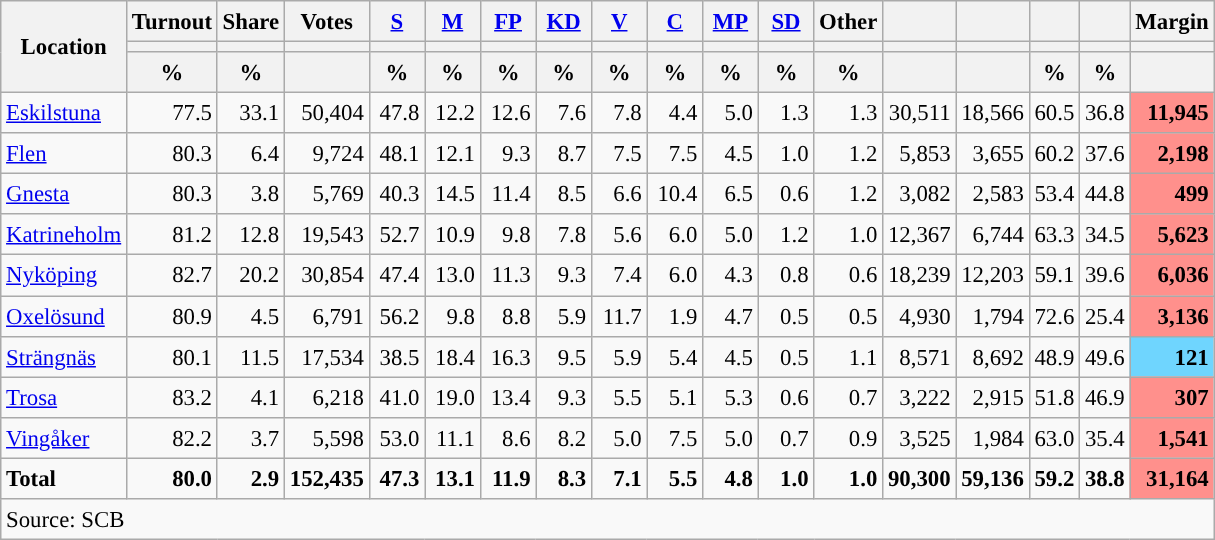<table class="wikitable sortable" style="text-align:right; font-size:95%; line-height:20px;">
<tr>
<th rowspan="3">Location</th>
<th>Turnout</th>
<th>Share</th>
<th>Votes</th>
<th width="30px" class="unsortable"><a href='#'>S</a></th>
<th width="30px" class="unsortable"><a href='#'>M</a></th>
<th width="30px" class="unsortable"><a href='#'>FP</a></th>
<th width="30px" class="unsortable"><a href='#'>KD</a></th>
<th width="30px" class="unsortable"><a href='#'>V</a></th>
<th width="30px" class="unsortable"><a href='#'>C</a></th>
<th width="30px" class="unsortable"><a href='#'>MP</a></th>
<th width="30px" class="unsortable"><a href='#'>SD</a></th>
<th width="30px" class="unsortable">Other</th>
<th></th>
<th></th>
<th></th>
<th></th>
<th>Margin</th>
</tr>
<tr>
<th></th>
<th></th>
<th></th>
<th style="background:"></th>
<th style="background:"></th>
<th style="background:"></th>
<th style="background:"></th>
<th style="background:"></th>
<th style="background:"></th>
<th style="background:"></th>
<th style="background:"></th>
<th style="background:"></th>
<th style="background:"></th>
<th style="background:"></th>
<th style="background:"></th>
<th style="background:"></th>
<th></th>
</tr>
<tr>
<th data-sort-type="number">%</th>
<th data-sort-type="number">%</th>
<th></th>
<th data-sort-type="number">%</th>
<th data-sort-type="number">%</th>
<th data-sort-type="number">%</th>
<th data-sort-type="number">%</th>
<th data-sort-type="number">%</th>
<th data-sort-type="number">%</th>
<th data-sort-type="number">%</th>
<th data-sort-type="number">%</th>
<th data-sort-type="number">%</th>
<th data-sort-type="number"></th>
<th data-sort-type="number"></th>
<th data-sort-type="number">%</th>
<th data-sort-type="number">%</th>
<th data-sort-type="number"></th>
</tr>
<tr>
<td align=left><a href='#'>Eskilstuna</a></td>
<td>77.5</td>
<td>33.1</td>
<td>50,404</td>
<td>47.8</td>
<td>12.2</td>
<td>12.6</td>
<td>7.6</td>
<td>7.8</td>
<td>4.4</td>
<td>5.0</td>
<td>1.3</td>
<td>1.3</td>
<td>30,511</td>
<td>18,566</td>
<td>60.5</td>
<td>36.8</td>
<td bgcolor=#ff908c><strong>11,945</strong></td>
</tr>
<tr>
<td align=left><a href='#'>Flen</a></td>
<td>80.3</td>
<td>6.4</td>
<td>9,724</td>
<td>48.1</td>
<td>12.1</td>
<td>9.3</td>
<td>8.7</td>
<td>7.5</td>
<td>7.5</td>
<td>4.5</td>
<td>1.0</td>
<td>1.2</td>
<td>5,853</td>
<td>3,655</td>
<td>60.2</td>
<td>37.6</td>
<td bgcolor=#ff908c><strong>2,198</strong></td>
</tr>
<tr>
<td align=left><a href='#'>Gnesta</a></td>
<td>80.3</td>
<td>3.8</td>
<td>5,769</td>
<td>40.3</td>
<td>14.5</td>
<td>11.4</td>
<td>8.5</td>
<td>6.6</td>
<td>10.4</td>
<td>6.5</td>
<td>0.6</td>
<td>1.2</td>
<td>3,082</td>
<td>2,583</td>
<td>53.4</td>
<td>44.8</td>
<td bgcolor=#ff908c><strong>499</strong></td>
</tr>
<tr>
<td align=left><a href='#'>Katrineholm</a></td>
<td>81.2</td>
<td>12.8</td>
<td>19,543</td>
<td>52.7</td>
<td>10.9</td>
<td>9.8</td>
<td>7.8</td>
<td>5.6</td>
<td>6.0</td>
<td>5.0</td>
<td>1.2</td>
<td>1.0</td>
<td>12,367</td>
<td>6,744</td>
<td>63.3</td>
<td>34.5</td>
<td bgcolor=#ff908c><strong>5,623</strong></td>
</tr>
<tr>
<td align=left><a href='#'>Nyköping</a></td>
<td>82.7</td>
<td>20.2</td>
<td>30,854</td>
<td>47.4</td>
<td>13.0</td>
<td>11.3</td>
<td>9.3</td>
<td>7.4</td>
<td>6.0</td>
<td>4.3</td>
<td>0.8</td>
<td>0.6</td>
<td>18,239</td>
<td>12,203</td>
<td>59.1</td>
<td>39.6</td>
<td bgcolor=#ff908c><strong>6,036</strong></td>
</tr>
<tr>
<td align=left><a href='#'>Oxelösund</a></td>
<td>80.9</td>
<td>4.5</td>
<td>6,791</td>
<td>56.2</td>
<td>9.8</td>
<td>8.8</td>
<td>5.9</td>
<td>11.7</td>
<td>1.9</td>
<td>4.7</td>
<td>0.5</td>
<td>0.5</td>
<td>4,930</td>
<td>1,794</td>
<td>72.6</td>
<td>25.4</td>
<td bgcolor=#ff908c><strong>3,136</strong></td>
</tr>
<tr>
<td align=left><a href='#'>Strängnäs</a></td>
<td>80.1</td>
<td>11.5</td>
<td>17,534</td>
<td>38.5</td>
<td>18.4</td>
<td>16.3</td>
<td>9.5</td>
<td>5.9</td>
<td>5.4</td>
<td>4.5</td>
<td>0.5</td>
<td>1.1</td>
<td>8,571</td>
<td>8,692</td>
<td>48.9</td>
<td>49.6</td>
<td bgcolor=#6fd5fe><strong>121</strong></td>
</tr>
<tr>
<td align=left><a href='#'>Trosa</a></td>
<td>83.2</td>
<td>4.1</td>
<td>6,218</td>
<td>41.0</td>
<td>19.0</td>
<td>13.4</td>
<td>9.3</td>
<td>5.5</td>
<td>5.1</td>
<td>5.3</td>
<td>0.6</td>
<td>0.7</td>
<td>3,222</td>
<td>2,915</td>
<td>51.8</td>
<td>46.9</td>
<td bgcolor=#ff908c><strong>307</strong></td>
</tr>
<tr>
<td align=left><a href='#'>Vingåker</a></td>
<td>82.2</td>
<td>3.7</td>
<td>5,598</td>
<td>53.0</td>
<td>11.1</td>
<td>8.6</td>
<td>8.2</td>
<td>5.0</td>
<td>7.5</td>
<td>5.0</td>
<td>0.7</td>
<td>0.9</td>
<td>3,525</td>
<td>1,984</td>
<td>63.0</td>
<td>35.4</td>
<td bgcolor=#ff908c><strong>1,541</strong></td>
</tr>
<tr>
<td align=left><strong>Total</strong></td>
<td><strong>80.0</strong></td>
<td><strong>2.9</strong></td>
<td><strong>152,435</strong></td>
<td><strong>47.3</strong></td>
<td><strong>13.1</strong></td>
<td><strong>11.9</strong></td>
<td><strong>8.3</strong></td>
<td><strong>7.1</strong></td>
<td><strong>5.5</strong></td>
<td><strong>4.8</strong></td>
<td><strong>1.0</strong></td>
<td><strong>1.0</strong></td>
<td><strong>90,300</strong></td>
<td><strong>59,136</strong></td>
<td><strong>59.2</strong></td>
<td><strong>38.8</strong></td>
<td bgcolor=#ff908c><strong>31,164</strong></td>
</tr>
<tr>
<td align=left colspan=18>Source: SCB </td>
</tr>
</table>
